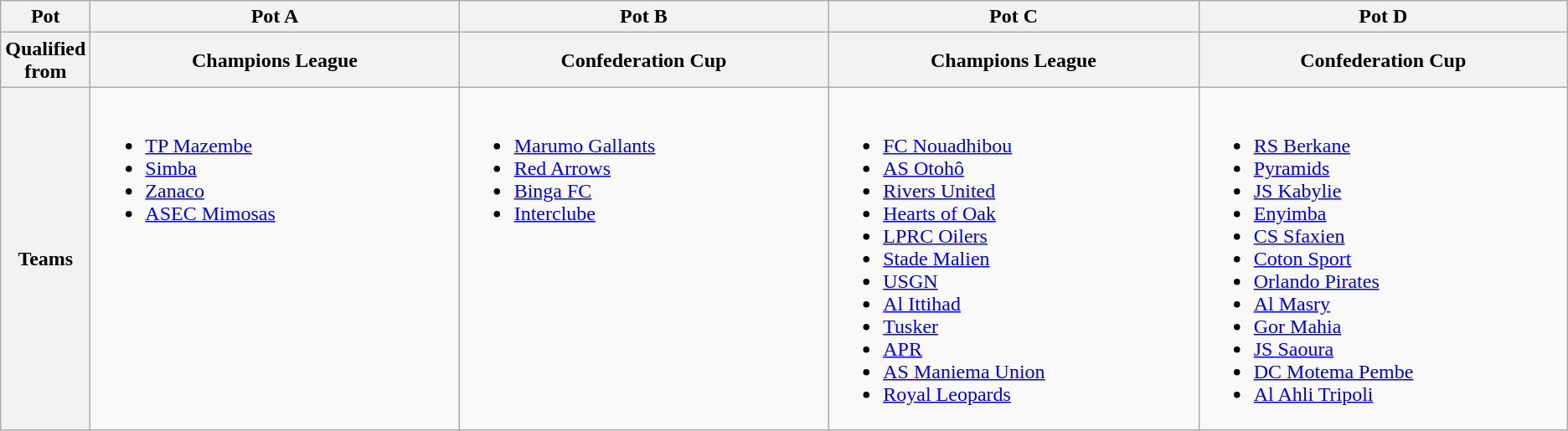<table class="wikitable">
<tr>
<th>Pot</th>
<th width=25%>Pot A</th>
<th width=25%>Pot B</th>
<th width=25%>Pot C</th>
<th width=25%>Pot D</th>
</tr>
<tr>
<th>Qualified from</th>
<th>Champions League</th>
<th>Confederation Cup</th>
<th>Champions League</th>
<th>Confederation Cup</th>
</tr>
<tr>
<th>Teams</th>
<td valign=top><br><ul><li> <a href='#'>TP Mazembe</a> </li><li> <a href='#'>Simba</a> </li><li> <a href='#'>Zanaco</a> </li><li> <a href='#'>ASEC Mimosas</a> </li></ul></td>
<td valign=top><br><ul><li> <a href='#'>Marumo Gallants</a></li><li> <a href='#'>Red Arrows</a></li><li> <a href='#'>Binga FC</a></li><li> <a href='#'>Interclube</a></li></ul></td>
<td valign=top><br><ul><li> <a href='#'>FC Nouadhibou</a> </li><li> <a href='#'>AS Otohô</a> </li><li> <a href='#'>Rivers United</a> </li><li> <a href='#'>Hearts of Oak</a></li><li> <a href='#'>LPRC Oilers</a></li><li> <a href='#'>Stade Malien</a></li><li> <a href='#'>USGN</a></li><li> <a href='#'>Al Ittihad</a></li><li> <a href='#'>Tusker</a></li><li> <a href='#'>APR</a></li><li> <a href='#'>AS Maniema Union</a></li><li> <a href='#'>Royal Leopards</a></li></ul></td>
<td valign=top><br><ul><li> <a href='#'>RS Berkane</a> </li><li> <a href='#'>Pyramids</a> </li><li> <a href='#'>JS Kabylie</a> </li><li> <a href='#'>Enyimba</a> </li><li> <a href='#'>CS Sfaxien</a> </li><li> <a href='#'>Coton Sport</a> </li><li> <a href='#'>Orlando Pirates</a> </li><li> <a href='#'>Al Masry</a> </li><li> <a href='#'>Gor Mahia</a> </li><li> <a href='#'>JS Saoura</a> </li><li> <a href='#'>DC Motema Pembe</a> </li><li> <a href='#'>Al Ahli Tripoli</a> </li></ul></td>
</tr>
</table>
